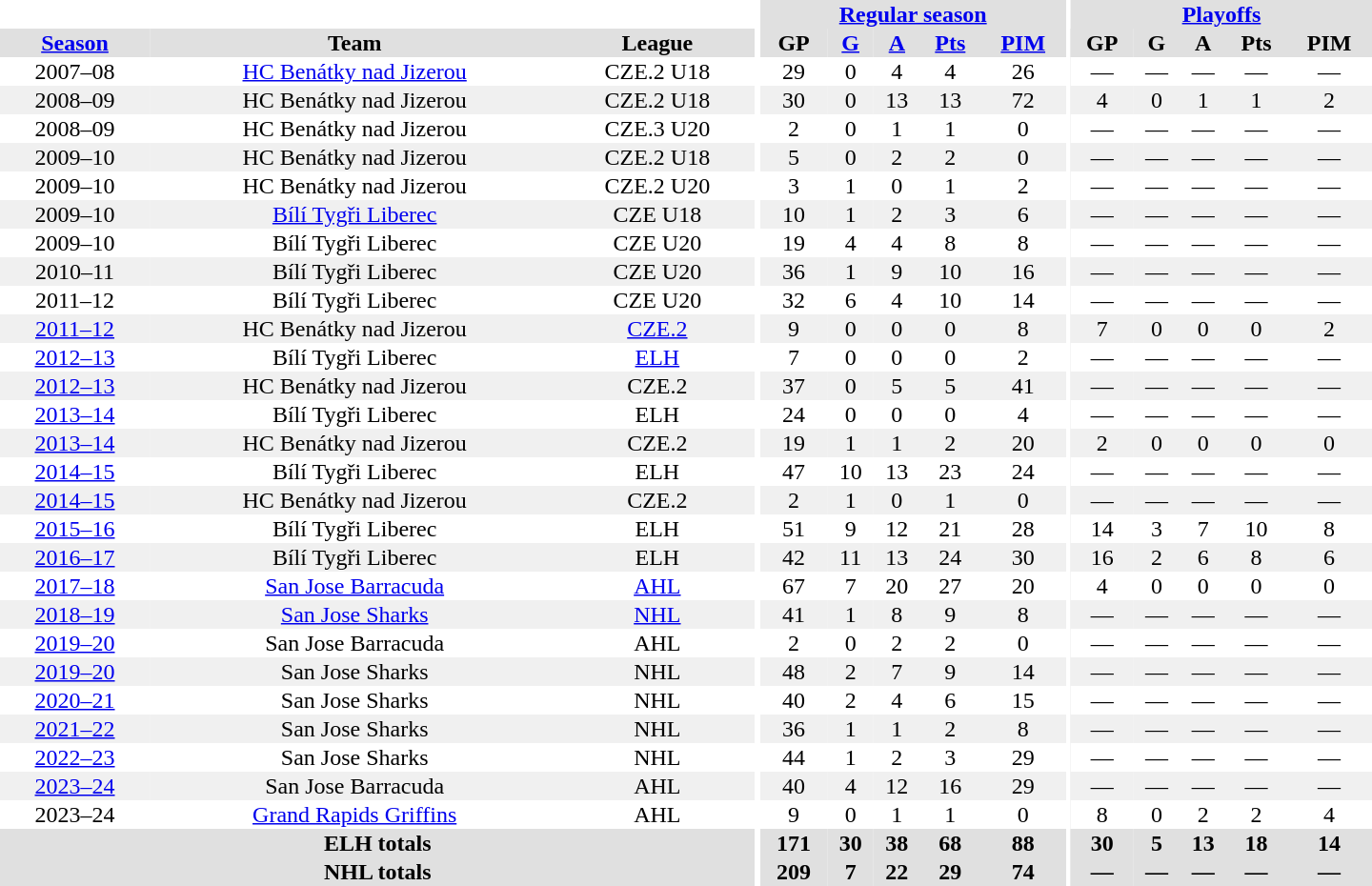<table border="0" cellpadding="1" cellspacing="0" style="text-align:center; width:60em">
<tr bgcolor="#e0e0e0">
<th colspan="3" bgcolor="#ffffff"></th>
<th rowspan="99" bgcolor="#ffffff"></th>
<th colspan="5"><a href='#'>Regular season</a></th>
<th rowspan="99" bgcolor="#ffffff"></th>
<th colspan="5"><a href='#'>Playoffs</a></th>
</tr>
<tr bgcolor="#e0e0e0">
<th><a href='#'>Season</a></th>
<th>Team</th>
<th>League</th>
<th>GP</th>
<th><a href='#'>G</a></th>
<th><a href='#'>A</a></th>
<th><a href='#'>Pts</a></th>
<th><a href='#'>PIM</a></th>
<th>GP</th>
<th>G</th>
<th>A</th>
<th>Pts</th>
<th>PIM</th>
</tr>
<tr>
<td>2007–08</td>
<td><a href='#'>HC Benátky nad Jizerou</a></td>
<td>CZE.2 U18</td>
<td>29</td>
<td>0</td>
<td>4</td>
<td>4</td>
<td>26</td>
<td>—</td>
<td>—</td>
<td>—</td>
<td>—</td>
<td>—</td>
</tr>
<tr bgcolor="#f0f0f0">
<td>2008–09</td>
<td>HC Benátky nad Jizerou</td>
<td>CZE.2 U18</td>
<td>30</td>
<td>0</td>
<td>13</td>
<td>13</td>
<td>72</td>
<td>4</td>
<td>0</td>
<td>1</td>
<td>1</td>
<td>2</td>
</tr>
<tr>
<td>2008–09</td>
<td>HC Benátky nad Jizerou</td>
<td>CZE.3 U20</td>
<td>2</td>
<td>0</td>
<td>1</td>
<td>1</td>
<td>0</td>
<td>—</td>
<td>—</td>
<td>—</td>
<td>—</td>
<td>—</td>
</tr>
<tr bgcolor="#f0f0f0">
<td>2009–10</td>
<td>HC Benátky nad Jizerou</td>
<td>CZE.2 U18</td>
<td>5</td>
<td>0</td>
<td>2</td>
<td>2</td>
<td>0</td>
<td>—</td>
<td>—</td>
<td>—</td>
<td>—</td>
<td>—</td>
</tr>
<tr>
<td>2009–10</td>
<td>HC Benátky nad Jizerou</td>
<td>CZE.2 U20</td>
<td>3</td>
<td>1</td>
<td>0</td>
<td>1</td>
<td>2</td>
<td>—</td>
<td>—</td>
<td>—</td>
<td>—</td>
<td>—</td>
</tr>
<tr bgcolor="#f0f0f0">
<td>2009–10</td>
<td><a href='#'>Bílí Tygři Liberec</a></td>
<td>CZE U18</td>
<td>10</td>
<td>1</td>
<td>2</td>
<td>3</td>
<td>6</td>
<td>—</td>
<td>—</td>
<td>—</td>
<td>—</td>
<td>—</td>
</tr>
<tr>
<td>2009–10</td>
<td>Bílí Tygři Liberec</td>
<td>CZE U20</td>
<td>19</td>
<td>4</td>
<td>4</td>
<td>8</td>
<td>8</td>
<td>—</td>
<td>—</td>
<td>—</td>
<td>—</td>
<td>—</td>
</tr>
<tr bgcolor="#f0f0f0">
<td>2010–11</td>
<td>Bílí Tygři Liberec</td>
<td>CZE U20</td>
<td>36</td>
<td>1</td>
<td>9</td>
<td>10</td>
<td>16</td>
<td>—</td>
<td>—</td>
<td>—</td>
<td>—</td>
<td>—</td>
</tr>
<tr>
<td>2011–12</td>
<td>Bílí Tygři Liberec</td>
<td>CZE U20</td>
<td>32</td>
<td>6</td>
<td>4</td>
<td>10</td>
<td>14</td>
<td>—</td>
<td>—</td>
<td>—</td>
<td>—</td>
<td>—</td>
</tr>
<tr bgcolor="#f0f0f0">
<td><a href='#'>2011–12</a></td>
<td>HC Benátky nad Jizerou</td>
<td><a href='#'>CZE.2</a></td>
<td>9</td>
<td>0</td>
<td>0</td>
<td>0</td>
<td>8</td>
<td>7</td>
<td>0</td>
<td>0</td>
<td>0</td>
<td>2</td>
</tr>
<tr>
<td><a href='#'>2012–13</a></td>
<td>Bílí Tygři Liberec</td>
<td><a href='#'>ELH</a></td>
<td>7</td>
<td>0</td>
<td>0</td>
<td>0</td>
<td>2</td>
<td>—</td>
<td>—</td>
<td>—</td>
<td>—</td>
<td>—</td>
</tr>
<tr bgcolor="#f0f0f0">
<td><a href='#'>2012–13</a></td>
<td>HC Benátky nad Jizerou</td>
<td>CZE.2</td>
<td>37</td>
<td>0</td>
<td>5</td>
<td>5</td>
<td>41</td>
<td>—</td>
<td>—</td>
<td>—</td>
<td>—</td>
<td>—</td>
</tr>
<tr>
<td><a href='#'>2013–14</a></td>
<td>Bílí Tygři Liberec</td>
<td>ELH</td>
<td>24</td>
<td>0</td>
<td>0</td>
<td>0</td>
<td>4</td>
<td>—</td>
<td>—</td>
<td>—</td>
<td>—</td>
<td>—</td>
</tr>
<tr bgcolor="#f0f0f0">
<td><a href='#'>2013–14</a></td>
<td>HC Benátky nad Jizerou</td>
<td>CZE.2</td>
<td>19</td>
<td>1</td>
<td>1</td>
<td>2</td>
<td>20</td>
<td>2</td>
<td>0</td>
<td>0</td>
<td>0</td>
<td>0</td>
</tr>
<tr>
<td><a href='#'>2014–15</a></td>
<td>Bílí Tygři Liberec</td>
<td>ELH</td>
<td>47</td>
<td>10</td>
<td>13</td>
<td>23</td>
<td>24</td>
<td>—</td>
<td>—</td>
<td>—</td>
<td>—</td>
<td>—</td>
</tr>
<tr bgcolor="#f0f0f0">
<td><a href='#'>2014–15</a></td>
<td>HC Benátky nad Jizerou</td>
<td>CZE.2</td>
<td>2</td>
<td>1</td>
<td>0</td>
<td>1</td>
<td>0</td>
<td>—</td>
<td>—</td>
<td>—</td>
<td>—</td>
<td>—</td>
</tr>
<tr>
<td><a href='#'>2015–16</a></td>
<td>Bílí Tygři Liberec</td>
<td>ELH</td>
<td>51</td>
<td>9</td>
<td>12</td>
<td>21</td>
<td>28</td>
<td>14</td>
<td>3</td>
<td>7</td>
<td>10</td>
<td>8</td>
</tr>
<tr bgcolor="#f0f0f0">
<td><a href='#'>2016–17</a></td>
<td>Bílí Tygři Liberec</td>
<td>ELH</td>
<td>42</td>
<td>11</td>
<td>13</td>
<td>24</td>
<td>30</td>
<td>16</td>
<td>2</td>
<td>6</td>
<td>8</td>
<td>6</td>
</tr>
<tr>
<td><a href='#'>2017–18</a></td>
<td><a href='#'>San Jose Barracuda</a></td>
<td><a href='#'>AHL</a></td>
<td>67</td>
<td>7</td>
<td>20</td>
<td>27</td>
<td>20</td>
<td>4</td>
<td>0</td>
<td>0</td>
<td>0</td>
<td>0</td>
</tr>
<tr bgcolor="#f0f0f0">
<td><a href='#'>2018–19</a></td>
<td><a href='#'>San Jose Sharks</a></td>
<td><a href='#'>NHL</a></td>
<td>41</td>
<td>1</td>
<td>8</td>
<td>9</td>
<td>8</td>
<td>—</td>
<td>—</td>
<td>—</td>
<td>—</td>
<td>—</td>
</tr>
<tr>
<td><a href='#'>2019–20</a></td>
<td>San Jose Barracuda</td>
<td>AHL</td>
<td>2</td>
<td>0</td>
<td>2</td>
<td>2</td>
<td>0</td>
<td>—</td>
<td>—</td>
<td>—</td>
<td>—</td>
<td>—</td>
</tr>
<tr bgcolor="#f0f0f0">
<td><a href='#'>2019–20</a></td>
<td>San Jose Sharks</td>
<td>NHL</td>
<td>48</td>
<td>2</td>
<td>7</td>
<td>9</td>
<td>14</td>
<td>—</td>
<td>—</td>
<td>—</td>
<td>—</td>
<td>—</td>
</tr>
<tr>
<td><a href='#'>2020–21</a></td>
<td>San Jose Sharks</td>
<td>NHL</td>
<td>40</td>
<td>2</td>
<td>4</td>
<td>6</td>
<td>15</td>
<td>—</td>
<td>—</td>
<td>—</td>
<td>—</td>
<td>—</td>
</tr>
<tr bgcolor="#f0f0f0">
<td><a href='#'>2021–22</a></td>
<td>San Jose Sharks</td>
<td>NHL</td>
<td>36</td>
<td>1</td>
<td>1</td>
<td>2</td>
<td>8</td>
<td>—</td>
<td>—</td>
<td>—</td>
<td>—</td>
<td>—</td>
</tr>
<tr>
<td><a href='#'>2022–23</a></td>
<td>San Jose Sharks</td>
<td>NHL</td>
<td>44</td>
<td>1</td>
<td>2</td>
<td>3</td>
<td>29</td>
<td>—</td>
<td>—</td>
<td>—</td>
<td>—</td>
<td>—</td>
</tr>
<tr bgcolor="#f0f0f0">
<td><a href='#'>2023–24</a></td>
<td>San Jose Barracuda</td>
<td>AHL</td>
<td>40</td>
<td>4</td>
<td>12</td>
<td>16</td>
<td>29</td>
<td>—</td>
<td>—</td>
<td>—</td>
<td>—</td>
<td>—</td>
</tr>
<tr>
<td>2023–24</td>
<td><a href='#'>Grand Rapids Griffins</a></td>
<td>AHL</td>
<td>9</td>
<td>0</td>
<td>1</td>
<td>1</td>
<td>0</td>
<td>8</td>
<td>0</td>
<td>2</td>
<td>2</td>
<td>4</td>
</tr>
<tr bgcolor="#e0e0e0">
<th colspan="3">ELH totals</th>
<th>171</th>
<th>30</th>
<th>38</th>
<th>68</th>
<th>88</th>
<th>30</th>
<th>5</th>
<th>13</th>
<th>18</th>
<th>14</th>
</tr>
<tr bgcolor="#e0e0e0">
<th colspan="3">NHL totals</th>
<th>209</th>
<th>7</th>
<th>22</th>
<th>29</th>
<th>74</th>
<th>—</th>
<th>—</th>
<th>—</th>
<th>—</th>
<th>—</th>
</tr>
</table>
